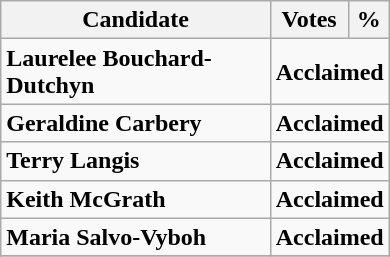<table class="wikitable" style="width:260px">
<tr>
<th>Candidate</th>
<th>Votes</th>
<th>%</th>
</tr>
<tr>
<td><strong>Laurelee Bouchard-Dutchyn</strong></td>
<td colspan=2><strong>Acclaimed</strong></td>
</tr>
<tr>
<td><strong>Geraldine Carbery</strong></td>
<td colspan=2><strong>Acclaimed</strong></td>
</tr>
<tr>
<td><strong>Terry Langis</strong></td>
<td colspan=2><strong>Acclaimed</strong></td>
</tr>
<tr>
<td><strong>Keith McGrath</strong></td>
<td colspan=2><strong>Acclaimed</strong></td>
</tr>
<tr>
<td><strong>Maria Salvo-Vyboh</strong></td>
<td colspan=2><strong>Acclaimed</strong></td>
</tr>
<tr>
</tr>
</table>
